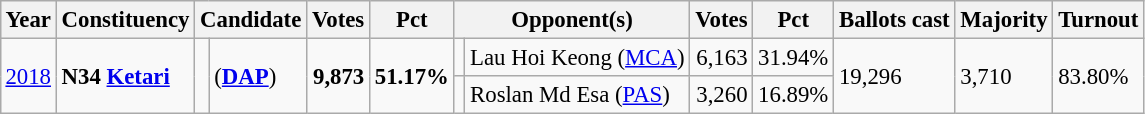<table class="wikitable" style="margin:0.5em ; font-size:95%">
<tr>
<th>Year</th>
<th>Constituency</th>
<th colspan=2>Candidate</th>
<th>Votes</th>
<th>Pct</th>
<th colspan=2>Opponent(s)</th>
<th>Votes</th>
<th>Pct</th>
<th>Ballots cast</th>
<th>Majority</th>
<th>Turnout</th>
</tr>
<tr>
<td rowspan=2><a href='#'>2018</a></td>
<td rowspan=2><strong>N34 <a href='#'>Ketari</a></strong></td>
<td rowspan="2" ></td>
<td rowspan=2> (<a href='#'><strong>DAP</strong></a>)</td>
<td rowspan=2 align="right"><strong>9,873</strong></td>
<td rowspan=2><strong>51.17%</strong></td>
<td></td>
<td>Lau Hoi Keong (<a href='#'>MCA</a>)</td>
<td align="right">6,163</td>
<td>31.94%</td>
<td rowspan=2>19,296</td>
<td rowspan=2>3,710</td>
<td rowspan=2>83.80%</td>
</tr>
<tr>
<td></td>
<td>Roslan Md Esa (<a href='#'>PAS</a>)</td>
<td align="right">3,260</td>
<td>16.89%</td>
</tr>
</table>
